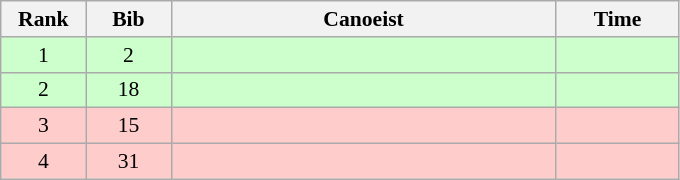<table class="wikitable" style="font-size:90%; text-align:center">
<tr>
<th width="50">Rank</th>
<th width="50">Bib</th>
<th width="250">Canoeist</th>
<th width="75">Time</th>
</tr>
<tr bgcolor="#CCFFCC">
<td>1</td>
<td>2</td>
<td align="left"></td>
<td></td>
</tr>
<tr bgcolor="#CCFFCC">
<td>2</td>
<td>18</td>
<td align="left"></td>
<td></td>
</tr>
<tr bgcolor="#FFCCCC">
<td>3</td>
<td>15</td>
<td align="left"></td>
<td></td>
</tr>
<tr bgcolor="#FFCCCC">
<td>4</td>
<td>31</td>
<td align="left"></td>
<td></td>
</tr>
</table>
